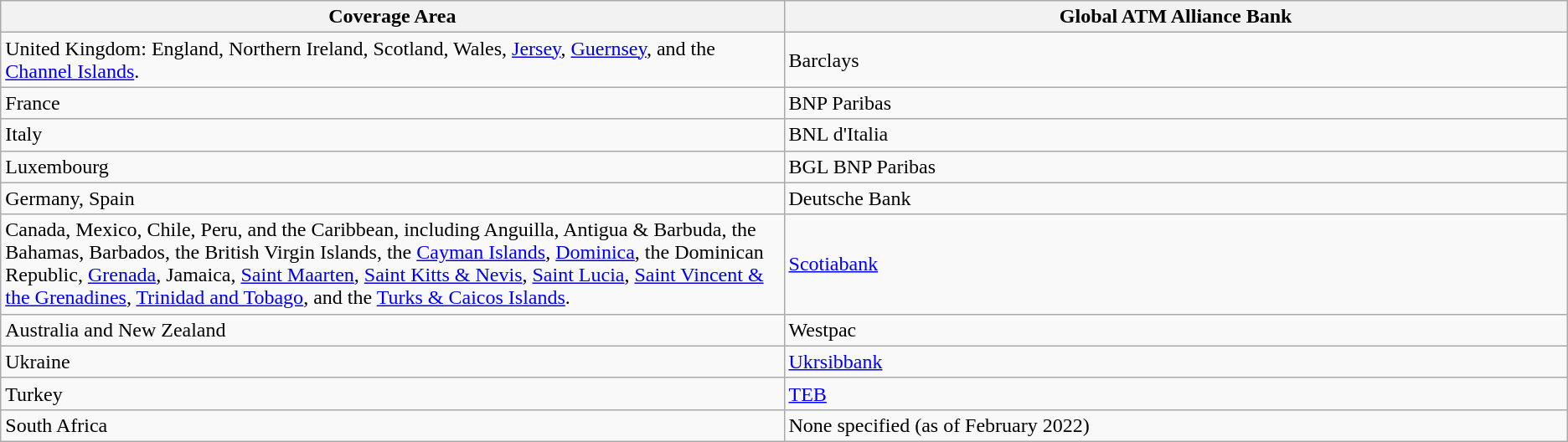<table class="wikitable" border="1">
<tr>
<th width="50%">Coverage Area</th>
<th width="50%">Global ATM Alliance Bank</th>
</tr>
<tr>
<td>United Kingdom: England, Northern Ireland, Scotland, Wales, <a href='#'>Jersey</a>, <a href='#'>Guernsey</a>, and the <a href='#'>Channel Islands</a>.</td>
<td>Barclays</td>
</tr>
<tr>
<td>France</td>
<td>BNP Paribas</td>
</tr>
<tr>
<td>Italy</td>
<td>BNL d'Italia</td>
</tr>
<tr>
<td>Luxembourg</td>
<td>BGL BNP Paribas</td>
</tr>
<tr>
<td>Germany, Spain</td>
<td>Deutsche Bank</td>
</tr>
<tr>
<td>Canada, Mexico, Chile, Peru, and the Caribbean, including Anguilla, Antigua & Barbuda, the Bahamas, Barbados, the British Virgin Islands, the <a href='#'>Cayman Islands</a>, <a href='#'>Dominica</a>, the Dominican Republic, <a href='#'>Grenada</a>, Jamaica, <a href='#'>Saint Maarten</a>, <a href='#'>Saint Kitts & Nevis</a>, <a href='#'>Saint Lucia</a>, <a href='#'>Saint Vincent & the Grenadines</a>, <a href='#'>Trinidad and Tobago</a>, and the <a href='#'>Turks & Caicos Islands</a>.</td>
<td><a href='#'>Scotiabank</a></td>
</tr>
<tr>
<td>Australia and New Zealand</td>
<td>Westpac</td>
</tr>
<tr>
<td>Ukraine</td>
<td><a href='#'>Ukrsibbank</a></td>
</tr>
<tr>
<td>Turkey</td>
<td><a href='#'>TEB</a></td>
</tr>
<tr>
<td>South Africa</td>
<td>None specified (as of February 2022)</td>
</tr>
</table>
